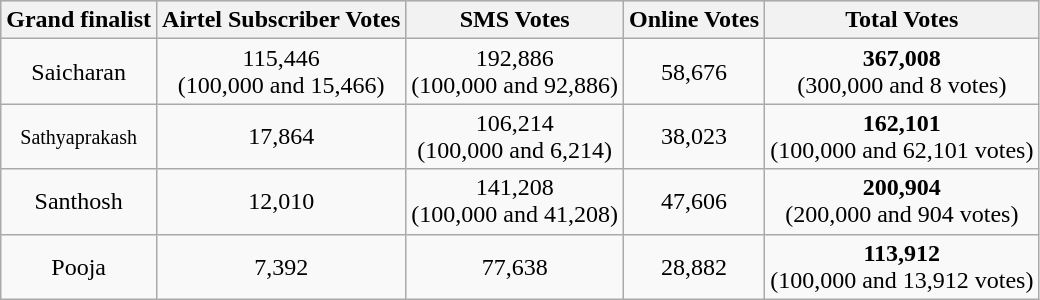<table class="wikitable sortable" style="text-align: center; width: auto;">
<tr style="background:lightgrey; text-align:center;">
<th>Grand finalist</th>
<th>Airtel Subscriber Votes</th>
<th>SMS Votes</th>
<th>Online Votes</th>
<th>Total Votes</th>
</tr>
<tr>
<td>Saicharan</td>
<td>115,446 <br>(100,000 and 15,466)</td>
<td>192,886 <br>(100,000 and 92,886)</td>
<td>58,676</td>
<td><strong>367,008</strong> <br>(300,000 and 8 votes)</td>
</tr>
<tr>
<td><small>Sathyaprakash</small></td>
<td>17,864</td>
<td>106,214 <br>(100,000 and 6,214)</td>
<td>38,023</td>
<td><strong>162,101</strong> <br>(100,000 and 62,101 votes)</td>
</tr>
<tr>
<td>Santhosh</td>
<td>12,010</td>
<td>141,208 <br>(100,000 and 41,208)</td>
<td>47,606</td>
<td><strong>200,904</strong> <br>(200,000 and 904 votes)</td>
</tr>
<tr>
<td>Pooja</td>
<td>7,392</td>
<td>77,638</td>
<td>28,882</td>
<td><strong>113,912</strong> <br>(100,000 and 13,912 votes)</td>
</tr>
</table>
